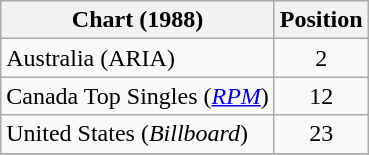<table class="wikitable sortable">
<tr>
<th align="left">Chart (1988)</th>
<th align="center">Position</th>
</tr>
<tr>
<td>Australia (ARIA)</td>
<td style="text-align:center;">2</td>
</tr>
<tr>
<td>Canada Top Singles (<em><a href='#'>RPM</a></em>)</td>
<td style="text-align:center;">12</td>
</tr>
<tr>
<td>United States (<em>Billboard</em>)</td>
<td style="text-align:center;">23</td>
</tr>
<tr>
</tr>
</table>
